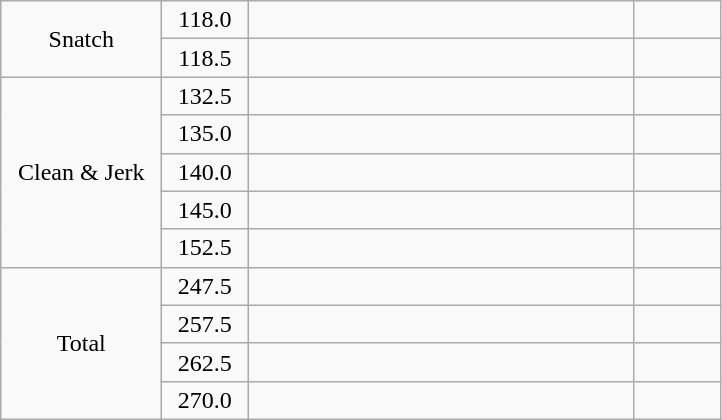<table class = "wikitable" style="text-align:center;">
<tr>
<td rowspan=2 width=100>Snatch</td>
<td width=50>118.0</td>
<td width=250 align=left></td>
<td width=50></td>
</tr>
<tr>
<td>118.5</td>
<td align=left></td>
<td></td>
</tr>
<tr>
<td rowspan=5 width=100>Clean & Jerk</td>
<td width=50>132.5</td>
<td width=250 align=left></td>
<td width=50></td>
</tr>
<tr>
<td>135.0</td>
<td align=left></td>
<td></td>
</tr>
<tr>
<td>140.0</td>
<td align=left></td>
<td></td>
</tr>
<tr>
<td>145.0</td>
<td align=left></td>
<td></td>
</tr>
<tr>
<td>152.5</td>
<td align=left></td>
<td></td>
</tr>
<tr>
<td rowspan=4>Total</td>
<td>247.5</td>
<td align=left></td>
<td></td>
</tr>
<tr>
<td>257.5</td>
<td align=left></td>
<td></td>
</tr>
<tr>
<td>262.5</td>
<td align=left></td>
<td></td>
</tr>
<tr>
<td>270.0</td>
<td align=left></td>
<td></td>
</tr>
</table>
